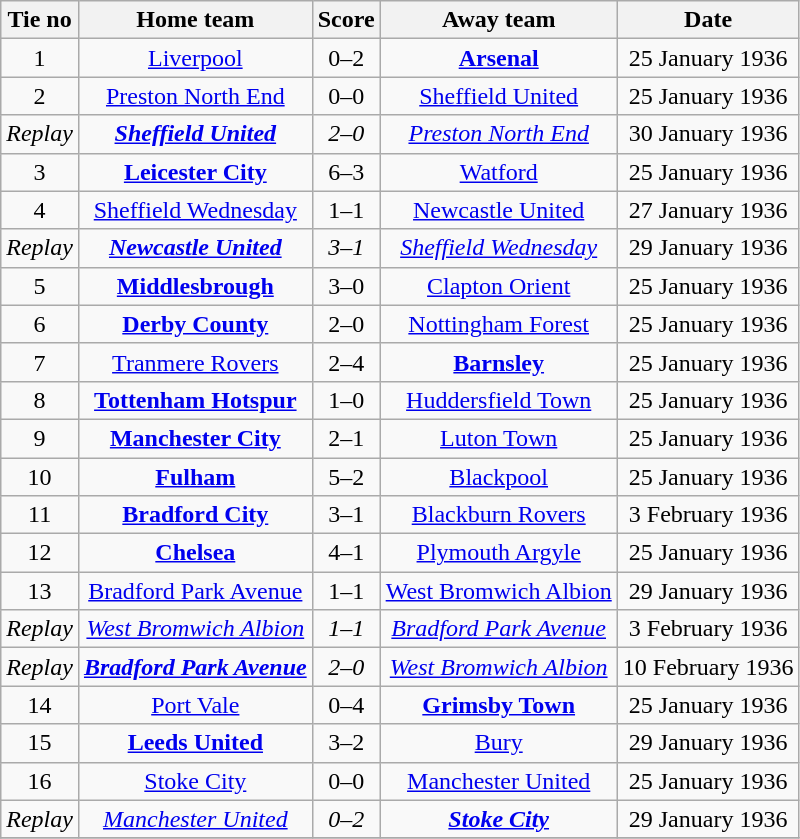<table class="wikitable" style="text-align: center">
<tr>
<th>Tie no</th>
<th>Home team</th>
<th>Score</th>
<th>Away team</th>
<th>Date</th>
</tr>
<tr>
<td>1</td>
<td><a href='#'>Liverpool</a></td>
<td>0–2</td>
<td><strong><a href='#'>Arsenal</a></strong></td>
<td>25 January 1936</td>
</tr>
<tr>
<td>2</td>
<td><a href='#'>Preston North End</a></td>
<td>0–0</td>
<td><a href='#'>Sheffield United</a></td>
<td>25 January 1936</td>
</tr>
<tr>
<td><em>Replay</em></td>
<td><strong><em><a href='#'>Sheffield United</a></em></strong></td>
<td><em>2–0</em></td>
<td><em><a href='#'>Preston North End</a></em></td>
<td>30 January 1936</td>
</tr>
<tr>
<td>3</td>
<td><strong><a href='#'>Leicester City</a></strong></td>
<td>6–3</td>
<td><a href='#'>Watford</a></td>
<td>25 January 1936</td>
</tr>
<tr>
<td>4</td>
<td><a href='#'>Sheffield Wednesday</a></td>
<td>1–1</td>
<td><a href='#'>Newcastle United</a></td>
<td>27 January 1936</td>
</tr>
<tr>
<td><em>Replay</em></td>
<td><strong><em><a href='#'>Newcastle United</a></em></strong></td>
<td><em>3–1</em></td>
<td><em><a href='#'>Sheffield Wednesday</a></em></td>
<td>29 January 1936</td>
</tr>
<tr>
<td>5</td>
<td><strong><a href='#'>Middlesbrough</a></strong></td>
<td>3–0</td>
<td><a href='#'>Clapton Orient</a></td>
<td>25 January 1936</td>
</tr>
<tr>
<td>6</td>
<td><strong><a href='#'>Derby County</a></strong></td>
<td>2–0</td>
<td><a href='#'>Nottingham Forest</a></td>
<td>25 January 1936</td>
</tr>
<tr>
<td>7</td>
<td><a href='#'>Tranmere Rovers</a></td>
<td>2–4</td>
<td><strong><a href='#'>Barnsley</a></strong></td>
<td>25 January 1936</td>
</tr>
<tr>
<td>8</td>
<td><strong><a href='#'>Tottenham Hotspur</a></strong></td>
<td>1–0</td>
<td><a href='#'>Huddersfield Town</a></td>
<td>25 January 1936</td>
</tr>
<tr>
<td>9</td>
<td><strong><a href='#'>Manchester City</a></strong></td>
<td>2–1</td>
<td><a href='#'>Luton Town</a></td>
<td>25 January 1936</td>
</tr>
<tr>
<td>10</td>
<td><strong><a href='#'>Fulham</a></strong></td>
<td>5–2</td>
<td><a href='#'>Blackpool</a></td>
<td>25 January 1936</td>
</tr>
<tr>
<td>11</td>
<td><strong><a href='#'>Bradford City</a></strong></td>
<td>3–1</td>
<td><a href='#'>Blackburn Rovers</a></td>
<td>3 February 1936</td>
</tr>
<tr>
<td>12</td>
<td><strong><a href='#'>Chelsea</a></strong></td>
<td>4–1</td>
<td><a href='#'>Plymouth Argyle</a></td>
<td>25 January 1936</td>
</tr>
<tr>
<td>13</td>
<td><a href='#'>Bradford Park Avenue</a></td>
<td>1–1</td>
<td><a href='#'>West Bromwich Albion</a></td>
<td>29 January 1936</td>
</tr>
<tr>
<td><em>Replay</em></td>
<td><em><a href='#'>West Bromwich Albion</a></em></td>
<td><em>1–1</em></td>
<td><em><a href='#'>Bradford Park Avenue</a></em></td>
<td>3 February 1936</td>
</tr>
<tr>
<td><em>Replay</em></td>
<td><strong><em><a href='#'>Bradford Park Avenue</a></em></strong></td>
<td><em>2–0</em></td>
<td><em><a href='#'>West Bromwich Albion</a></em></td>
<td>10 February 1936</td>
</tr>
<tr>
<td>14</td>
<td><a href='#'>Port Vale</a></td>
<td>0–4</td>
<td><strong><a href='#'>Grimsby Town</a></strong></td>
<td>25 January 1936</td>
</tr>
<tr>
<td>15</td>
<td><strong><a href='#'>Leeds United</a></strong></td>
<td>3–2</td>
<td><a href='#'>Bury</a></td>
<td>29 January 1936</td>
</tr>
<tr>
<td>16</td>
<td><a href='#'>Stoke City</a></td>
<td>0–0</td>
<td><a href='#'>Manchester United</a></td>
<td>25 January 1936</td>
</tr>
<tr>
<td><em>Replay</em></td>
<td><em><a href='#'>Manchester United</a></em></td>
<td><em>0–2</em></td>
<td><strong><em><a href='#'>Stoke City</a></em></strong></td>
<td>29 January 1936</td>
</tr>
<tr>
</tr>
</table>
